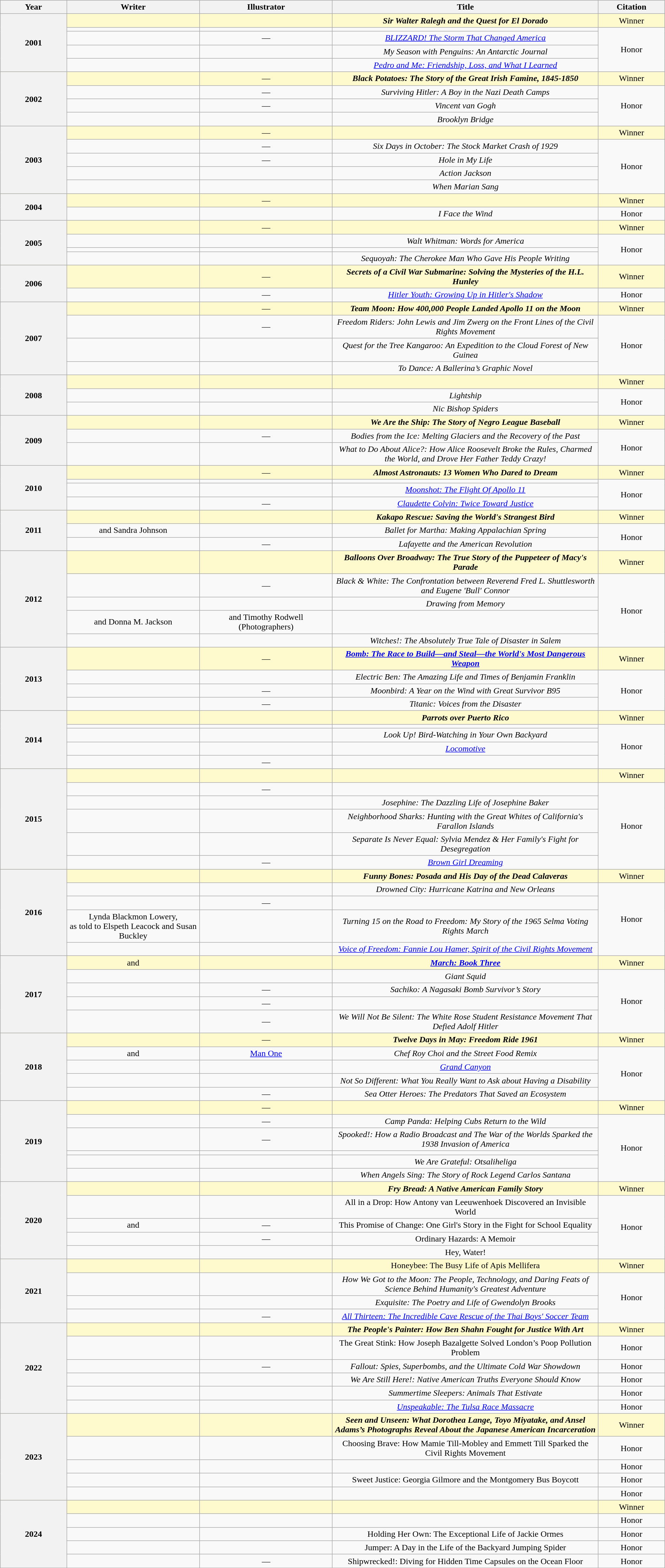<table class="sortable wikitable" style="text-align: center">
<tr>
<th width="10%">Year</th>
<th width="20%">Writer</th>
<th width="20%">Illustrator</th>
<th width="40%">Title</th>
<th width="10%">Citation</th>
</tr>
<tr style="background:LemonChiffon; color:black">
<th rowspan="5" scope="row" !>2001</th>
<td></td>
<td>  </td>
<td><strong><em>Sir Walter Ralegh and the Quest for El Dorado</em></strong></td>
<td>Winner</td>
</tr>
<tr>
<td></td>
<td></td>
<td></td>
<td rowspan="4">Honor</td>
</tr>
<tr>
<td></td>
<td> — </td>
<td><em><a href='#'>BLIZZARD! The Storm That Changed America</a></em></td>
</tr>
<tr>
<td></td>
<td></td>
<td><em>My Season with Penguins: An Antarctic Journal</em></td>
</tr>
<tr>
<td></td>
<td></td>
<td><em><a href='#'> Pedro and Me: Friendship, Loss, and What I Learned</a></em></td>
</tr>
<tr style="background:LemonChiffon; color:black">
<th rowspan="4" scope="row" !>2002</th>
<td></td>
<td> — </td>
<td><strong><em>Black Potatoes: The Story of the Great Irish Famine, 1845-1850</em></strong></td>
<td>Winner</td>
</tr>
<tr>
<td></td>
<td> — </td>
<td><em>Surviving Hitler: A Boy in the Nazi Death Camps</em></td>
<td rowspan="3">Honor</td>
</tr>
<tr>
<td></td>
<td> — </td>
<td><em>Vincent van Gogh</em></td>
</tr>
<tr>
<td></td>
<td> </td>
<td><em>Brooklyn Bridge</em></td>
</tr>
<tr style="background:LemonChiffon; color:black">
<th rowspan="5" scope="row" !>2003</th>
<td></td>
<td> — </td>
<td></td>
<td>Winner</td>
</tr>
<tr>
<td></td>
<td> — </td>
<td><em>Six Days in October: The Stock Market Crash of 1929</em></td>
<td rowspan="4">Honor</td>
</tr>
<tr>
<td></td>
<td> — </td>
<td><em>Hole in My Life</em></td>
</tr>
<tr>
<td></td>
<td></td>
<td><em>Action Jackson</em></td>
</tr>
<tr>
<td></td>
<td></td>
<td><em>When Marian Sang</em></td>
</tr>
<tr style="background:LemonChiffon; color:black">
<th rowspan="2" scope="row" !>2004</th>
<td></td>
<td> — </td>
<td></td>
<td>Winner</td>
</tr>
<tr>
<td></td>
<td></td>
<td><em>I Face the Wind</em></td>
<td>Honor</td>
</tr>
<tr style="background:LemonChiffon; color:black">
<th rowspan="4" scope="row" !>2005</th>
<td></td>
<td> — </td>
<td></td>
<td>Winner</td>
</tr>
<tr>
<td></td>
<td></td>
<td><em>Walt Whitman: Words for America</em></td>
<td rowspan="3">Honor</td>
</tr>
<tr>
<td></td>
<td></td>
<td></td>
</tr>
<tr>
<td></td>
<td> </td>
<td><em>Sequoyah: The Cherokee Man Who Gave His People Writing</em></td>
</tr>
<tr style="background:LemonChiffon; color:black">
<th rowspan="2" scope="row" !>2006</th>
<td></td>
<td> — </td>
<td><strong><em>Secrets of a Civil War Submarine: Solving the Mysteries of the H.L. Hunley</em></strong></td>
<td>Winner</td>
</tr>
<tr>
<td></td>
<td> — </td>
<td><em><a href='#'>Hitler Youth: Growing Up in Hitler's Shadow</a></em></td>
<td>Honor</td>
</tr>
<tr style="background:LemonChiffon; color:black">
<th rowspan="4" scope="row" !>2007</th>
<td></td>
<td> — </td>
<td> <strong><em>Team Moon: How 400,000 People Landed Apollo 11 on the Moon</em></strong></td>
<td>Winner</td>
</tr>
<tr>
<td></td>
<td> — </td>
<td><em>Freedom Riders: John Lewis and Jim Zwerg on the Front Lines of the Civil Rights Movement</em></td>
<td rowspan="3">Honor</td>
</tr>
<tr>
<td></td>
<td></td>
<td><em>Quest for the Tree Kangaroo: An Expedition to the Cloud Forest of New Guinea</em></td>
</tr>
<tr>
<td></td>
<td></td>
<td> <em>To Dance: A Ballerina’s Graphic Novel</em></td>
</tr>
<tr style="background:LemonChiffon; color:black">
<th rowspan="3" scope="row" !>2008</th>
<td></td>
<td></td>
<td></td>
<td>Winner</td>
</tr>
<tr>
<td></td>
<td></td>
<td> <em>Lightship</em></td>
<td rowspan="2">Honor</td>
</tr>
<tr>
<td></td>
<td></td>
<td><em>Nic Bishop Spiders</em></td>
</tr>
<tr style="background:LemonChiffon; color:black">
<th rowspan="3" scope="row" !>2009</th>
<td></td>
<td> </td>
<td> <strong><em>We Are the Ship: The Story of Negro League Baseball</em></strong></td>
<td>Winner</td>
</tr>
<tr>
<td></td>
<td> — </td>
<td> <em>Bodies from the Ice: Melting Glaciers and the Recovery of the Past</em></td>
<td rowspan="2">Honor</td>
</tr>
<tr>
<td></td>
<td></td>
<td> <em>What to Do About Alice?: How Alice Roosevelt Broke the Rules, Charmed the World, and Drove Her Father Teddy Crazy!</em></td>
</tr>
<tr style="background:LemonChiffon; color:black">
<th rowspan="4" scope="row" !>2010</th>
<td></td>
<td> —</td>
<td><strong><em>Almost Astronauts: 13 Women Who Dared to Dream</em></strong></td>
<td>Winner</td>
</tr>
<tr>
<td></td>
<td></td>
<td></td>
<td rowspan="3">Honor</td>
</tr>
<tr>
<td></td>
<td></td>
<td><em><a href='#'>Moonshot: The Flight Of Apollo 11</a></em></td>
</tr>
<tr>
<td></td>
<td> — </td>
<td><em><a href='#'>Claudette Colvin: Twice Toward Justice</a></em></td>
</tr>
<tr style="background:LemonChiffon; color:black">
<th rowspan="3" scope="row" !>2011</th>
<td></td>
<td></td>
<td><strong><em>Kakapo Rescue: Saving the World's Strangest Bird</em></strong></td>
<td>Winner</td>
</tr>
<tr>
<td> and Sandra Johnson</td>
<td></td>
<td><em>Ballet for Martha: Making Appalachian Spring</em></td>
<td rowspan="2">Honor</td>
</tr>
<tr>
<td></td>
<td> — </td>
<td><em>Lafayette and the American Revolution</em></td>
</tr>
<tr style="background:LemonChiffon; color:black">
<th rowspan="5" scope="row" !>2012</th>
<td> </td>
<td> </td>
<td><strong><em>Balloons Over Broadway: The True Story of the Puppeteer of Macy's Parade</em></strong></td>
<td>Winner</td>
</tr>
<tr>
<td></td>
<td> —</td>
<td><em>Black & White: The Confrontation between Reverend Fred L. Shuttlesworth and Eugene 'Bull' Connor</em></td>
<td rowspan="4">Honor</td>
</tr>
<tr>
<td></td>
<td> </td>
<td><em>Drawing from Memory</em></td>
</tr>
<tr>
<td> and Donna M. Jackson</td>
<td> and Timothy Rodwell (Photographers)</td>
<td></td>
</tr>
<tr>
<td></td>
<td></td>
<td><em>Witches!: The Absolutely True Tale of Disaster in Salem</em></td>
</tr>
<tr style="background:LemonChiffon; color:black">
<th rowspan="4" scope="row" !>2013</th>
<td></td>
<td> —</td>
<td><strong><em><a href='#'>Bomb: The Race to Build—and Steal—the World's Most Dangerous Weapon</a></em></strong></td>
<td>Winner</td>
</tr>
<tr>
<td></td>
<td></td>
<td><em>Electric Ben: The Amazing Life and Times of Benjamin Franklin</em></td>
<td rowspan="3">Honor</td>
</tr>
<tr>
<td></td>
<td> — </td>
<td><em>Moonbird: A Year on the Wind with Great Survivor B95</em></td>
</tr>
<tr>
<td></td>
<td> —</td>
<td><em>Titanic: Voices from the Disaster</em></td>
</tr>
<tr style="background:LemonChiffon; color:black">
<th rowspan="5" scope="row" !>2014</th>
<td></td>
<td></td>
<td><strong><em>Parrots over Puerto Rico</em></strong></td>
<td>Winner</td>
</tr>
<tr>
<td></td>
<td></td>
<td></td>
<td rowspan="4">Honor</td>
</tr>
<tr>
<td></td>
<td></td>
<td><em>Look Up! Bird-Watching in Your Own Backyard</em></td>
</tr>
<tr>
<td></td>
<td></td>
<td><em><a href='#'>Locomotive</a></em></td>
</tr>
<tr>
<td></td>
<td> —</td>
<td></td>
</tr>
<tr style="background:LemonChiffon; color:black">
<th rowspan="6" scope="row" !>2015</th>
<td></td>
<td></td>
<td></td>
<td>Winner</td>
</tr>
<tr>
<td></td>
<td> —</td>
<td></td>
<td rowspan="5">Honor</td>
</tr>
<tr>
<td></td>
<td></td>
<td><em>Josephine: The Dazzling Life of Josephine Baker</em></td>
</tr>
<tr>
<td></td>
<td></td>
<td><em>Neighborhood Sharks: Hunting with the Great Whites of California's Farallon Islands</em></td>
</tr>
<tr>
<td></td>
<td></td>
<td><em>Separate Is Never Equal: Sylvia Mendez & Her Family's Fight for Desegregation</em></td>
</tr>
<tr>
<td></td>
<td> —</td>
<td><em><a href='#'>Brown Girl Dreaming</a></em></td>
</tr>
<tr style="background:LemonChiffon; color:black">
<th rowspan="5" scope="row" !>2016</th>
<td></td>
<td></td>
<td><strong><em>Funny Bones: Posada and His Day of the Dead Calaveras</em></strong></td>
<td>Winner</td>
</tr>
<tr>
<td></td>
<td></td>
<td><em>Drowned City: Hurricane Katrina and New Orleans</em></td>
<td rowspan="4">Honor</td>
</tr>
<tr>
<td></td>
<td> —</td>
<td></td>
</tr>
<tr>
<td>Lynda Blackmon Lowery,<br> as told to Elspeth Leacock and Susan Buckley</td>
<td></td>
<td><em>Turning 15 on the Road to Freedom: My Story of the 1965 Selma Voting Rights March</em></td>
</tr>
<tr>
<td></td>
<td></td>
<td><em><a href='#'>Voice of Freedom: Fannie Lou Hamer, Spirit of the Civil Rights Movement</a></em></td>
</tr>
<tr style="background:LemonChiffon; color:black">
<th rowspan="5" scope="row" !>2017</th>
<td> and </td>
<td> </td>
<td><strong><em><a href='#'>March: Book Three</a></em></strong></td>
<td>Winner</td>
</tr>
<tr>
<td></td>
<td></td>
<td><em>Giant Squid</em></td>
<td rowspan="4">Honor</td>
</tr>
<tr>
<td></td>
<td> —</td>
<td><em>Sachiko: A Nagasaki Bomb Survivor’s Story</em></td>
</tr>
<tr>
<td></td>
<td>—</td>
<td></td>
</tr>
<tr>
<td></td>
<td> —</td>
<td><em>We Will Not Be Silent: The White Rose Student Resistance Movement That Defied Adolf Hitler</em></td>
</tr>
<tr style="background:LemonChiffon; color:black">
<th rowspan="5" scope="row" !>2018</th>
<td></td>
<td> —</td>
<td><strong><em>Twelve Days in May: Freedom Ride 1961</em></strong></td>
<td>Winner</td>
</tr>
<tr>
<td> and </td>
<td><a href='#'>Man One</a></td>
<td><em>Chef Roy Choi and the Street Food Remix</em></td>
<td rowspan="4">Honor</td>
</tr>
<tr>
<td></td>
<td></td>
<td><em><a href='#'>Grand Canyon</a></em></td>
</tr>
<tr>
<td></td>
<td></td>
<td><em>Not So Different: What You Really Want to Ask about Having a Disability</em></td>
</tr>
<tr>
<td></td>
<td> —</td>
<td><em>Sea Otter Heroes: The Predators That Saved an Ecosystem</em></td>
</tr>
<tr style="background:LemonChiffon; color:black">
<th rowspan="6" scope="row" !>2019</th>
<td></td>
<td> —</td>
<td></td>
<td>Winner</td>
</tr>
<tr>
<td></td>
<td> —</td>
<td><em>Camp Panda: Helping Cubs Return to the Wild</em></td>
<td rowspan="5">Honor</td>
</tr>
<tr>
<td></td>
<td> —</td>
<td><em>Spooked!: How a Radio Broadcast and The War of the Worlds Sparked the 1938 Invasion of America</em></td>
</tr>
<tr>
<td></td>
<td></td>
<td></td>
</tr>
<tr>
<td></td>
<td> </td>
<td><em>We Are Grateful: Otsaliheliga</em></td>
</tr>
<tr>
<td></td>
<td> </td>
<td><em>When Angels Sing: The Story of Rock Legend Carlos Santana</em></td>
</tr>
<tr style="background:LemonChiffon; color:black">
<th rowspan="5" scope="row" !>2020</th>
<td></td>
<td></td>
<td><strong><em>Fry Bread: A Native American Family Story<strong><em></td>
<td>Winner</td>
</tr>
<tr>
<td></td>
<td></td>
<td></em>All in a Drop: How Antony van Leeuwenhoek Discovered an Invisible World<em></td>
<td rowspan="4">Honor</td>
</tr>
<tr>
<td> and </td>
<td>—</td>
<td></em>This Promise of Change: One Girl's Story in the Fight for School Equality<em></td>
</tr>
<tr>
<td></td>
<td>—</td>
<td></em>Ordinary Hazards: A Memoir<em></td>
</tr>
<tr>
<td></td>
<td></td>
<td></em>Hey, Water!<em></td>
</tr>
<tr style="background:LemonChiffon; color:black">
<th rowspan="4" scope="row" !>2021</th>
<td></td>
<td></td>
<td></strong></em>Honeybee: The Busy Life of Apis Mellifera</em></strong></td>
<td>Winner</td>
</tr>
<tr>
<td></td>
<td></td>
<td><em>How We Got to the Moon: The People, Technology, and Daring Feats of Science Behind Humanity's Greatest Adventure</em></td>
<td rowspan="3">Honor</td>
</tr>
<tr>
<td></td>
<td></td>
<td> <em>Exquisite: The Poetry and Life of Gwendolyn Brooks</em></td>
</tr>
<tr>
<td></td>
<td>—</td>
<td><em><a href='#'>All Thirteen: The Incredible Cave Rescue of the Thai Boys' Soccer Team</a></em></td>
</tr>
<tr style="background:LemonChiffon; color:black">
<th rowspan="6">2022</th>
<td></td>
<td></td>
<td><strong><em>The People's Painter: How Ben Shahn Fought for Justice With Art<strong><em></td>
<td>Winner</td>
</tr>
<tr>
<td></td>
<td></td>
<td></strong></em></strong>The Great Stink: How Joseph Bazalgette Solved London’s Poop Pollution Problem</em></td>
<td>Honor</td>
</tr>
<tr>
<td></td>
<td>—</td>
<td><em>Fallout: Spies, Superbombs, and the Ultimate Cold War Showdown</em></td>
<td>Honor</td>
</tr>
<tr>
<td></td>
<td></td>
<td><em>We Are Still Here!: Native American Truths Everyone Should Know</em></td>
<td>Honor</td>
</tr>
<tr>
<td></td>
<td></td>
<td><em>Summertime Sleepers: Animals That Estivate</em></td>
<td>Honor</td>
</tr>
<tr>
<td></td>
<td></td>
<td><em><a href='#'>Unspeakable: The Tulsa Race Massacre</a></em></td>
<td>Honor</td>
</tr>
<tr style="background:LemonChiffon; color:black">
<th rowspan="5">2023</th>
<td></td>
<td></td>
<td><strong><em>Seen and Unseen: What Dorothea Lange, Toyo Miyatake, and Ansel Adams’s Photographs Reveal About the Japanese American Incarceration<strong><em></td>
<td>Winner</td>
</tr>
<tr>
<td></td>
<td></td>
<td></em>Choosing Brave: How Mamie Till-Mobley and Emmett Till Sparked the Civil Rights Movement<em></td>
<td>Honor</td>
</tr>
<tr>
<td></td>
<td></td>
<td></td>
<td>Honor</td>
</tr>
<tr>
<td></td>
<td></td>
<td></em>Sweet Justice: Georgia Gilmore and the Montgomery Bus Boycott<em></td>
<td>Honor</td>
</tr>
<tr>
<td></td>
<td></td>
<td></td>
<td>Honor</td>
</tr>
<tr style="background:LemonChiffon; color:black">
<th rowspan="5">2024</th>
<td></td>
<td></td>
<td></td>
<td>Winner</td>
</tr>
<tr>
<td></td>
<td></td>
<td></td>
<td>Honor</td>
</tr>
<tr>
<td></td>
<td></td>
<td></em>Holding Her Own: The Exceptional Life of Jackie Ormes<em></td>
<td>Honor</td>
</tr>
<tr>
<td></td>
<td></td>
<td></em>Jumper: A Day in the Life of the Backyard Jumping Spider<em></td>
<td>Honor</td>
</tr>
<tr>
<td></td>
<td>—</td>
<td></em>Shipwrecked!: Diving for Hidden Time Capsules on the Ocean Floor<em></td>
<td>Honor</td>
</tr>
</table>
